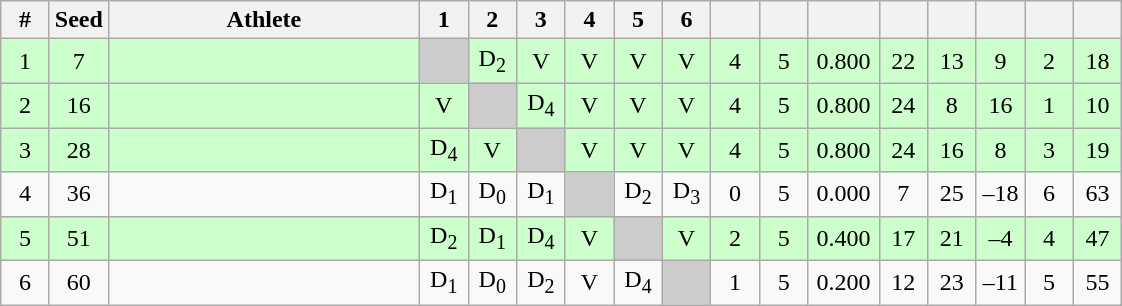<table class="wikitable" style="text-align:center">
<tr>
<th width="25">#</th>
<th width="25">Seed</th>
<th width="200">Athlete</th>
<th width="25">1</th>
<th width="25">2</th>
<th width="25">3</th>
<th width="25">4</th>
<th width="25">5</th>
<th width="25">6</th>
<th width="25"></th>
<th width="25"></th>
<th width="40"></th>
<th width="25"></th>
<th width="25"></th>
<th width="25"></th>
<th width="25"></th>
<th width="25"></th>
</tr>
<tr bgcolor="#ccffcc">
<td>1</td>
<td>7</td>
<td align=left></td>
<td bgcolor="#cccccc"></td>
<td>D<sub>2</sub></td>
<td>V</td>
<td>V</td>
<td>V</td>
<td>V</td>
<td>4</td>
<td>5</td>
<td>0.800</td>
<td>22</td>
<td>13</td>
<td>9</td>
<td>2</td>
<td>18</td>
</tr>
<tr bgcolor="#ccffcc">
<td>2</td>
<td>16</td>
<td align=left></td>
<td>V</td>
<td bgcolor="#cccccc"></td>
<td>D<sub>4</sub></td>
<td>V</td>
<td>V</td>
<td>V</td>
<td>4</td>
<td>5</td>
<td>0.800</td>
<td>24</td>
<td>8</td>
<td>16</td>
<td>1</td>
<td>10</td>
</tr>
<tr bgcolor="#ccffcc">
<td>3</td>
<td>28</td>
<td align=left></td>
<td>D<sub>4</sub></td>
<td>V</td>
<td bgcolor="#cccccc"></td>
<td>V</td>
<td>V</td>
<td>V</td>
<td>4</td>
<td>5</td>
<td>0.800</td>
<td>24</td>
<td>16</td>
<td>8</td>
<td>3</td>
<td>19</td>
</tr>
<tr>
<td>4</td>
<td>36</td>
<td align=left></td>
<td>D<sub>1</sub></td>
<td>D<sub>0</sub></td>
<td>D<sub>1</sub></td>
<td bgcolor="#cccccc"></td>
<td>D<sub>2</sub></td>
<td>D<sub>3</sub></td>
<td>0</td>
<td>5</td>
<td>0.000</td>
<td>7</td>
<td>25</td>
<td>–18</td>
<td>6</td>
<td>63</td>
</tr>
<tr bgcolor="#ccffcc">
<td>5</td>
<td>51</td>
<td align=left></td>
<td>D<sub>2</sub></td>
<td>D<sub>1</sub></td>
<td>D<sub>4</sub></td>
<td>V</td>
<td bgcolor="#cccccc"></td>
<td>V</td>
<td>2</td>
<td>5</td>
<td>0.400</td>
<td>17</td>
<td>21</td>
<td>–4</td>
<td>4</td>
<td>47</td>
</tr>
<tr>
<td>6</td>
<td>60</td>
<td align=left></td>
<td>D<sub>1</sub></td>
<td>D<sub>0</sub></td>
<td>D<sub>2</sub></td>
<td>V</td>
<td>D<sub>4</sub></td>
<td bgcolor="#cccccc"></td>
<td>1</td>
<td>5</td>
<td>0.200</td>
<td>12</td>
<td>23</td>
<td>–11</td>
<td>5</td>
<td>55</td>
</tr>
</table>
